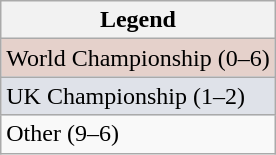<table class="wikitable">
<tr>
<th>Legend</th>
</tr>
<tr bgcolor="#e5d1cb">
<td>World Championship (0–6)</td>
</tr>
<tr bgcolor="dfe2e9">
<td>UK Championship (1–2)</td>
</tr>
<tr bgcolor=>
<td>Other (9–6)</td>
</tr>
</table>
